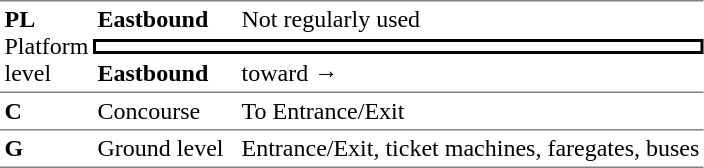<table border="0" cellspacing="0" cellpadding="3">
<tr>
<td rowspan="3" style="border-top:solid 1px gray" width="50" valign="top"><strong>PL</strong> Platform level</td>
<td style="border-top:solid 1px gray" width="90"><strong>Eastbound</strong></td>
<td style="border-top:solid 1px gray">Not regularly used</td>
</tr>
<tr>
<td colspan="2" style="border-top:solid 2px black;border-right:solid 2px black;border-left:solid 2px black;border-bottom:solid 2px black;text-align:center"></td>
</tr>
<tr>
<td><strong>Eastbound</strong></td>
<td> toward   →</td>
</tr>
<tr>
<td style="border-top:solid 1px gray" valign="top"><strong>C</strong></td>
<td style="border-top:solid 1px gray">Concourse</td>
<td style="border-top:solid 1px gray">To Entrance/Exit</td>
</tr>
<tr>
<td style="border-top:solid 1px gray;border-bottom:solid 1px gray" valign="top"><strong>G</strong></td>
<td style="border-top:solid 1px gray;border-bottom:solid 1px gray">Ground level</td>
<td style="border-top:solid 1px gray;border-bottom:solid 1px gray">Entrance/Exit, ticket machines, faregates, buses</td>
</tr>
</table>
